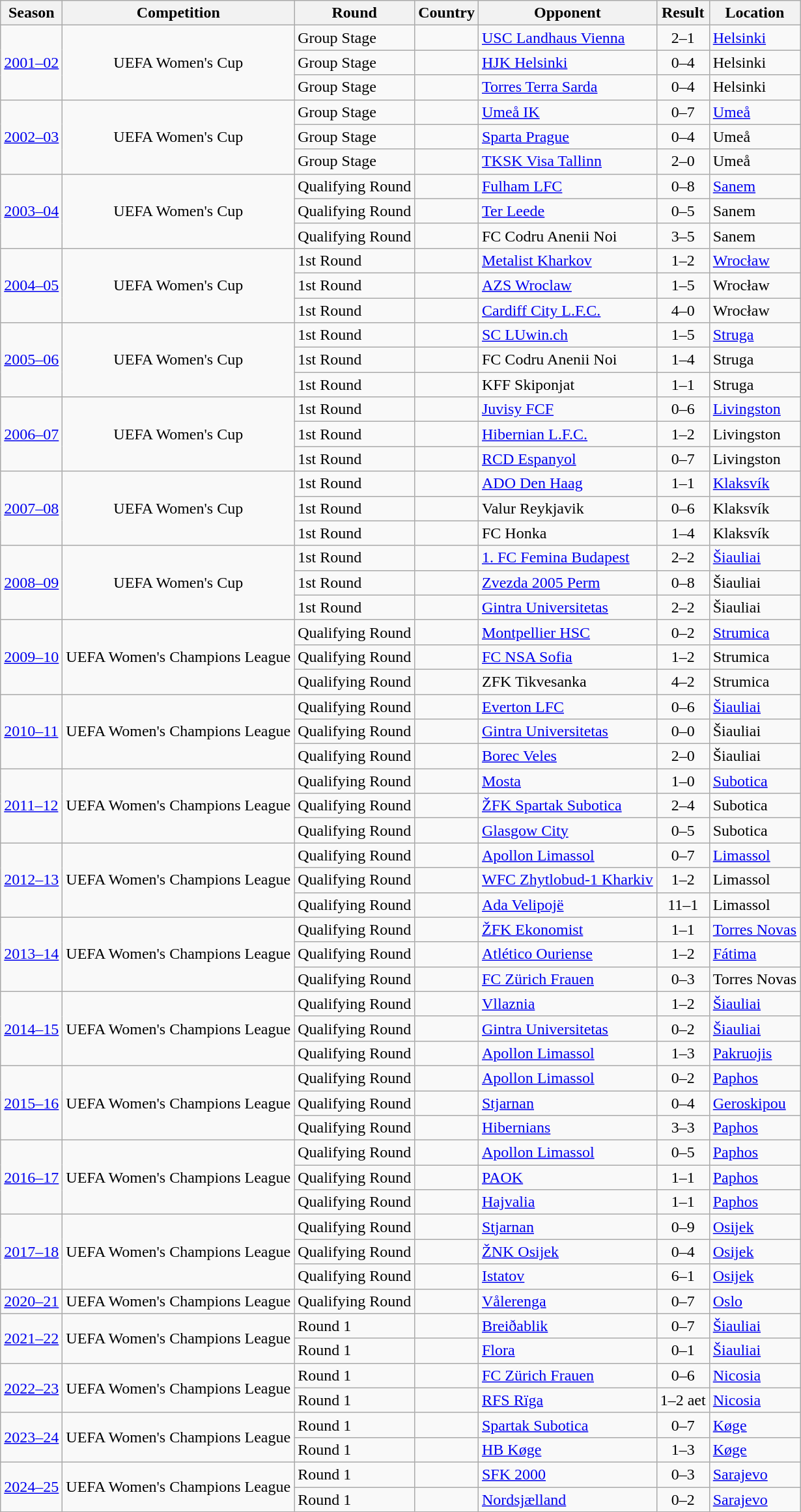<table class="wikitable">
<tr>
<th>Season</th>
<th>Competition</th>
<th>Round</th>
<th>Country</th>
<th>Opponent</th>
<th>Result</th>
<th>Location</th>
</tr>
<tr>
<td rowspan=3><a href='#'>2001–02</a></td>
<td rowspan=3 align=center>UEFA Women's Cup</td>
<td>Group Stage</td>
<td align=center></td>
<td><a href='#'>USC Landhaus Vienna</a></td>
<td align=center>2–1</td>
<td><a href='#'>Helsinki</a></td>
</tr>
<tr>
<td>Group Stage</td>
<td align=center></td>
<td><a href='#'>HJK Helsinki</a></td>
<td align=center>0–4</td>
<td>Helsinki</td>
</tr>
<tr>
<td>Group Stage</td>
<td align=center></td>
<td><a href='#'>Torres Terra Sarda</a></td>
<td align=center>0–4</td>
<td>Helsinki</td>
</tr>
<tr>
<td rowspan=3><a href='#'>2002–03</a></td>
<td rowspan=3 align=center>UEFA Women's Cup</td>
<td>Group Stage</td>
<td align=center></td>
<td><a href='#'>Umeå IK</a></td>
<td align=center>0–7</td>
<td><a href='#'>Umeå</a></td>
</tr>
<tr>
<td>Group Stage</td>
<td align=center></td>
<td><a href='#'>Sparta Prague</a></td>
<td align=center>0–4</td>
<td>Umeå</td>
</tr>
<tr>
<td>Group Stage</td>
<td align=center></td>
<td><a href='#'>TKSK Visa Tallinn</a></td>
<td align=center>2–0</td>
<td>Umeå</td>
</tr>
<tr>
<td rowspan=3><a href='#'>2003–04</a></td>
<td rowspan=3 align=center>UEFA Women's Cup</td>
<td>Qualifying Round</td>
<td align=center></td>
<td><a href='#'>Fulham LFC</a></td>
<td align=center>0–8</td>
<td><a href='#'>Sanem</a></td>
</tr>
<tr>
<td>Qualifying Round</td>
<td align=center></td>
<td><a href='#'>Ter Leede</a></td>
<td align=center>0–5</td>
<td>Sanem</td>
</tr>
<tr>
<td>Qualifying Round</td>
<td align=center></td>
<td>FC Codru Anenii Noi</td>
<td align=center>3–5</td>
<td>Sanem</td>
</tr>
<tr>
<td rowspan=3><a href='#'>2004–05</a></td>
<td rowspan=3 align=center>UEFA Women's Cup</td>
<td>1st Round</td>
<td align=center></td>
<td><a href='#'>Metalist Kharkov</a></td>
<td align=center>1–2</td>
<td><a href='#'>Wrocław</a></td>
</tr>
<tr>
<td>1st Round</td>
<td align=center></td>
<td><a href='#'>AZS Wroclaw</a></td>
<td align=center>1–5</td>
<td>Wrocław</td>
</tr>
<tr>
<td>1st Round</td>
<td align=center></td>
<td><a href='#'>Cardiff City L.F.C.</a></td>
<td align=center>4–0</td>
<td>Wrocław</td>
</tr>
<tr>
<td rowspan=3><a href='#'>2005–06</a></td>
<td rowspan=3 align=center>UEFA Women's Cup</td>
<td>1st Round</td>
<td align=center></td>
<td><a href='#'>SC LUwin.ch</a></td>
<td align=center>1–5</td>
<td><a href='#'>Struga</a></td>
</tr>
<tr>
<td>1st Round</td>
<td align=center></td>
<td>FC Codru Anenii Noi</td>
<td align=center>1–4</td>
<td>Struga</td>
</tr>
<tr>
<td>1st Round</td>
<td align=center></td>
<td>KFF Skiponjat</td>
<td align=center>1–1</td>
<td>Struga</td>
</tr>
<tr>
<td rowspan=3><a href='#'>2006–07</a></td>
<td rowspan=3 align=center>UEFA Women's Cup</td>
<td>1st Round</td>
<td align=center></td>
<td><a href='#'>Juvisy FCF</a></td>
<td align=center>0–6</td>
<td><a href='#'>Livingston</a></td>
</tr>
<tr>
<td>1st Round</td>
<td align=center></td>
<td><a href='#'>Hibernian L.F.C.</a></td>
<td align=center>1–2</td>
<td>Livingston</td>
</tr>
<tr>
<td>1st Round</td>
<td align=center></td>
<td><a href='#'>RCD Espanyol</a></td>
<td align=center>0–7</td>
<td>Livingston</td>
</tr>
<tr>
<td rowspan=3><a href='#'>2007–08</a></td>
<td rowspan=3 align=center>UEFA Women's Cup</td>
<td>1st Round</td>
<td align=center></td>
<td><a href='#'>ADO Den Haag</a></td>
<td align=center>1–1</td>
<td><a href='#'>Klaksvík</a></td>
</tr>
<tr>
<td>1st Round</td>
<td align=center></td>
<td>Valur Reykjavik</td>
<td align=center>0–6</td>
<td>Klaksvík</td>
</tr>
<tr>
<td>1st Round</td>
<td align=center></td>
<td>FC Honka</td>
<td align=center>1–4</td>
<td>Klaksvík</td>
</tr>
<tr>
<td rowspan=3><a href='#'>2008–09</a></td>
<td rowspan=3 align=center>UEFA Women's Cup</td>
<td>1st Round</td>
<td align=center></td>
<td><a href='#'>1. FC Femina Budapest</a></td>
<td align=center>2–2</td>
<td><a href='#'>Šiauliai</a></td>
</tr>
<tr>
<td>1st Round</td>
<td align=center></td>
<td><a href='#'>Zvezda 2005 Perm</a></td>
<td align=center>0–8</td>
<td>Šiauliai</td>
</tr>
<tr>
<td>1st Round</td>
<td align=center></td>
<td><a href='#'>Gintra Universitetas</a></td>
<td align=center>2–2</td>
<td>Šiauliai</td>
</tr>
<tr>
<td rowspan=3><a href='#'>2009–10</a></td>
<td rowspan=3 align=center>UEFA Women's Champions League</td>
<td>Qualifying Round</td>
<td align=center></td>
<td><a href='#'>Montpellier HSC</a></td>
<td align=center>0–2</td>
<td><a href='#'>Strumica</a></td>
</tr>
<tr>
<td>Qualifying Round</td>
<td align=center></td>
<td><a href='#'>FC NSA Sofia</a></td>
<td align=center>1–2</td>
<td>Strumica</td>
</tr>
<tr>
<td>Qualifying Round</td>
<td align=center></td>
<td>ZFK Tikvesanka</td>
<td align=center>4–2</td>
<td>Strumica</td>
</tr>
<tr>
<td rowspan=3><a href='#'>2010–11</a></td>
<td rowspan=3 align=center>UEFA Women's Champions League</td>
<td>Qualifying Round</td>
<td align=center></td>
<td><a href='#'>Everton LFC</a></td>
<td align=center>0–6</td>
<td><a href='#'>Šiauliai</a></td>
</tr>
<tr>
<td>Qualifying Round</td>
<td align=center></td>
<td><a href='#'>Gintra Universitetas</a></td>
<td align=center>0–0</td>
<td>Šiauliai</td>
</tr>
<tr>
<td>Qualifying Round</td>
<td align=center></td>
<td><a href='#'>Borec Veles</a></td>
<td align=center>2–0</td>
<td>Šiauliai</td>
</tr>
<tr>
<td rowspan=3><a href='#'>2011–12</a></td>
<td rowspan=3 align=center>UEFA Women's Champions League</td>
<td>Qualifying Round</td>
<td align=center></td>
<td><a href='#'>Mosta</a></td>
<td align=center>1–0</td>
<td><a href='#'>Subotica</a></td>
</tr>
<tr>
<td>Qualifying Round</td>
<td align=center></td>
<td><a href='#'>ŽFK Spartak Subotica</a></td>
<td align=center>2–4</td>
<td>Subotica</td>
</tr>
<tr>
<td>Qualifying Round</td>
<td align=center></td>
<td><a href='#'>Glasgow City</a></td>
<td align=center>0–5</td>
<td>Subotica</td>
</tr>
<tr>
<td rowspan=3><a href='#'>2012–13</a></td>
<td rowspan=3 align=center>UEFA Women's Champions League</td>
<td>Qualifying Round</td>
<td align=center></td>
<td><a href='#'>Apollon Limassol</a></td>
<td align=center>0–7</td>
<td><a href='#'>Limassol</a></td>
</tr>
<tr>
<td>Qualifying Round</td>
<td align=center></td>
<td><a href='#'>WFC Zhytlobud-1 Kharkiv</a></td>
<td align=center>1–2</td>
<td>Limassol</td>
</tr>
<tr>
<td>Qualifying Round</td>
<td align=center></td>
<td><a href='#'>Ada Velipojë</a></td>
<td align=center>11–1</td>
<td>Limassol</td>
</tr>
<tr>
<td rowspan=3><a href='#'>2013–14</a></td>
<td rowspan=3 align=center>UEFA Women's Champions League</td>
<td>Qualifying Round</td>
<td align=center></td>
<td><a href='#'>ŽFK Ekonomist</a></td>
<td align=center>1–1</td>
<td><a href='#'>Torres Novas</a></td>
</tr>
<tr>
<td>Qualifying Round</td>
<td align=center></td>
<td><a href='#'>Atlético Ouriense</a></td>
<td align=center>1–2</td>
<td><a href='#'>Fátima</a></td>
</tr>
<tr>
<td>Qualifying Round</td>
<td align=center></td>
<td><a href='#'>FC Zürich Frauen</a></td>
<td align=center>0–3</td>
<td>Torres Novas</td>
</tr>
<tr>
<td rowspan=3><a href='#'>2014–15</a></td>
<td rowspan=3 align=center>UEFA Women's Champions League</td>
<td>Qualifying Round</td>
<td align=center></td>
<td><a href='#'>Vllaznia</a></td>
<td align=center>1–2</td>
<td><a href='#'>Šiauliai</a></td>
</tr>
<tr>
<td>Qualifying Round</td>
<td align=center></td>
<td><a href='#'>Gintra Universitetas</a></td>
<td align=center>0–2</td>
<td><a href='#'>Šiauliai</a></td>
</tr>
<tr>
<td>Qualifying Round</td>
<td align=center></td>
<td><a href='#'>Apollon Limassol</a></td>
<td align=center>1–3</td>
<td><a href='#'>Pakruojis</a></td>
</tr>
<tr>
<td rowspan=3><a href='#'>2015–16</a></td>
<td rowspan=3 align=center>UEFA Women's Champions League</td>
<td>Qualifying Round</td>
<td align=center></td>
<td><a href='#'>Apollon Limassol</a></td>
<td align=center>0–2</td>
<td><a href='#'>Paphos</a></td>
</tr>
<tr>
<td>Qualifying Round</td>
<td align=center></td>
<td><a href='#'>Stjarnan</a></td>
<td align=center>0–4</td>
<td><a href='#'>Geroskipou</a></td>
</tr>
<tr>
<td>Qualifying Round</td>
<td align=center></td>
<td><a href='#'>Hibernians</a></td>
<td align=center>3–3</td>
<td><a href='#'>Paphos</a></td>
</tr>
<tr>
<td rowspan=3><a href='#'>2016–17</a></td>
<td rowspan=3 align=center>UEFA Women's Champions League</td>
<td>Qualifying Round</td>
<td align=center></td>
<td><a href='#'>Apollon Limassol</a></td>
<td align=center>0–5</td>
<td><a href='#'>Paphos</a></td>
</tr>
<tr>
<td>Qualifying Round</td>
<td align=center></td>
<td><a href='#'>PAOK</a></td>
<td align=center>1–1</td>
<td><a href='#'>Paphos</a></td>
</tr>
<tr>
<td>Qualifying Round</td>
<td align=center></td>
<td><a href='#'>Hajvalia</a></td>
<td align=center>1–1</td>
<td><a href='#'>Paphos</a></td>
</tr>
<tr>
<td rowspan=3><a href='#'>2017–18</a></td>
<td rowspan=3 align=center>UEFA Women's Champions League</td>
<td>Qualifying Round</td>
<td align=center></td>
<td><a href='#'>Stjarnan</a></td>
<td align=center>0–9</td>
<td><a href='#'>Osijek</a></td>
</tr>
<tr>
<td>Qualifying Round</td>
<td align=center></td>
<td><a href='#'>ŽNK Osijek</a></td>
<td align=center>0–4</td>
<td><a href='#'>Osijek</a></td>
</tr>
<tr>
<td>Qualifying Round</td>
<td align=center></td>
<td><a href='#'>Istatov</a></td>
<td align=center>6–1</td>
<td><a href='#'>Osijek</a></td>
</tr>
<tr>
<td rowspan=1><a href='#'>2020–21</a></td>
<td rowspan=1 align=center>UEFA Women's Champions League</td>
<td>Qualifying Round</td>
<td align=center></td>
<td><a href='#'>Vålerenga</a></td>
<td align=center>0–7</td>
<td><a href='#'>Oslo</a></td>
</tr>
<tr>
<td rowspan=2><a href='#'>2021–22</a></td>
<td rowspan=2 align=center>UEFA Women's Champions League</td>
<td>Round 1</td>
<td align=center></td>
<td><a href='#'>Breiðablik</a></td>
<td align=center>0–7</td>
<td><a href='#'>Šiauliai</a></td>
</tr>
<tr>
<td>Round 1</td>
<td align=center></td>
<td><a href='#'>Flora</a></td>
<td align=center>0–1</td>
<td><a href='#'>Šiauliai</a></td>
</tr>
<tr>
<td rowspan=2><a href='#'>2022–23</a></td>
<td rowspan=2 align=center>UEFA Women's Champions League</td>
<td>Round 1</td>
<td align=center></td>
<td><a href='#'>FC Zürich Frauen</a></td>
<td align=center>0–6</td>
<td><a href='#'>Nicosia</a></td>
</tr>
<tr>
<td>Round 1</td>
<td align=center></td>
<td><a href='#'>RFS Rïga</a></td>
<td align=center>1–2 aet</td>
<td><a href='#'>Nicosia</a></td>
</tr>
<tr>
<td rowspan=2><a href='#'>2023–24</a></td>
<td rowspan=2 align=center>UEFA Women's Champions League</td>
<td>Round 1</td>
<td align=center></td>
<td><a href='#'>Spartak Subotica</a></td>
<td align=center>0–7</td>
<td><a href='#'>Køge</a></td>
</tr>
<tr>
<td>Round 1</td>
<td align=center></td>
<td><a href='#'>HB Køge</a></td>
<td align=center>1–3</td>
<td><a href='#'>Køge</a></td>
</tr>
<tr>
<td rowspan=2><a href='#'>2024–25</a></td>
<td rowspan=2 align=center>UEFA Women's Champions League</td>
<td>Round 1</td>
<td align=center></td>
<td><a href='#'>SFK 2000</a></td>
<td align=center>0–3</td>
<td><a href='#'>Sarajevo</a></td>
</tr>
<tr>
<td>Round 1</td>
<td align=center></td>
<td><a href='#'>Nordsjælland</a></td>
<td align=center>0–2</td>
<td><a href='#'>Sarajevo</a></td>
</tr>
</table>
